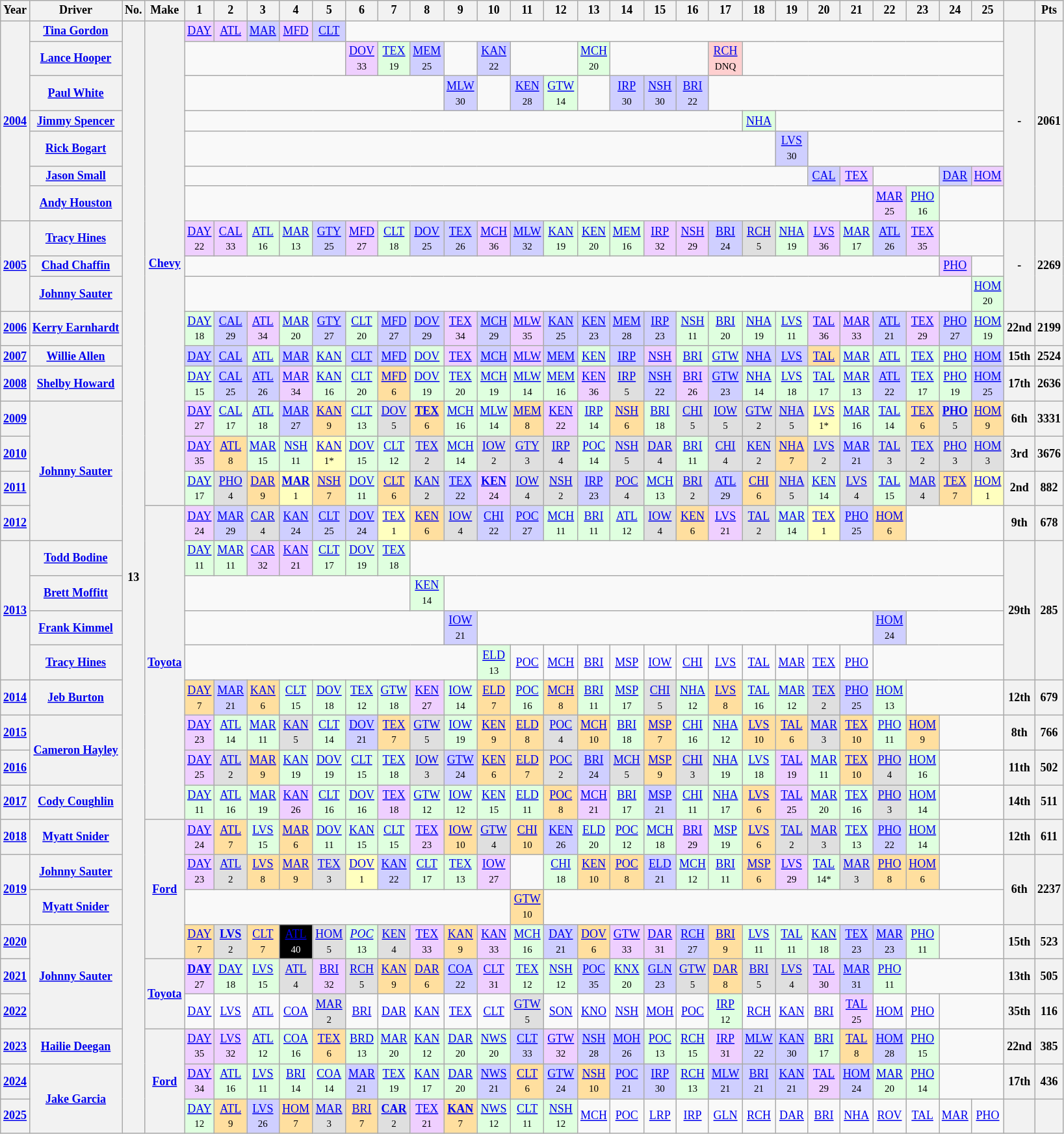<table class="wikitable" style="text-align:center; font-size:75%">
<tr>
<th>Year</th>
<th>Driver</th>
<th>No.</th>
<th>Make</th>
<th>1</th>
<th>2</th>
<th>3</th>
<th>4</th>
<th>5</th>
<th>6</th>
<th>7</th>
<th>8</th>
<th>9</th>
<th>10</th>
<th>11</th>
<th>12</th>
<th>13</th>
<th>14</th>
<th>15</th>
<th>16</th>
<th>17</th>
<th>18</th>
<th>19</th>
<th>20</th>
<th>21</th>
<th>22</th>
<th>23</th>
<th>24</th>
<th>25</th>
<th></th>
<th>Pts</th>
</tr>
<tr>
<th rowspan="7"><a href='#'>2004</a></th>
<th><a href='#'>Tina Gordon</a></th>
<th rowspan="34">13</th>
<th rowspan="16"><a href='#'>Chevy</a></th>
<td style="background:#EFCFFF;"><a href='#'>DAY</a><br></td>
<td style="background:#EFCFFF;"><a href='#'>ATL</a><br></td>
<td style="background:#CFCFFF;"><a href='#'>MAR</a><br></td>
<td style="background:#EFCFFF;"><a href='#'>MFD</a><br></td>
<td style="background:#CFCFFF;"><a href='#'>CLT</a><br></td>
<td colspan="20"></td>
<th rowspan="7">-</th>
<th rowspan="7">2061</th>
</tr>
<tr>
<th><a href='#'>Lance Hooper</a></th>
<td colspan="5"></td>
<td style="background:#EFCFFF;"><a href='#'>DOV</a><br><small>33</small></td>
<td style="background:#DFFFDF;"><a href='#'>TEX</a><br><small>19</small></td>
<td style="background:#CFCFFF;"><a href='#'>MEM</a><br><small>25</small></td>
<td></td>
<td style="background:#CFCFFF;"><a href='#'>KAN</a><br><small>22</small></td>
<td colspan="2"></td>
<td style="background:#DFFFDF;"><a href='#'>MCH</a><br><small>20</small></td>
<td colspan="3"></td>
<td style="background:#FFCFCF;"><a href='#'>RCH</a><br><small>DNQ</small></td>
<td colspan="8"></td>
</tr>
<tr>
<th><a href='#'>Paul White</a></th>
<td colspan="8"></td>
<td style="background:#CFCFFF;"><a href='#'>MLW</a><br><small>30</small></td>
<td></td>
<td style="background:#CFCFFF;"><a href='#'>KEN</a><br><small>28</small></td>
<td style="background:#DFFFDF;"><a href='#'>GTW</a><br><small>14</small></td>
<td></td>
<td style="background:#CFCFFF;"><a href='#'>IRP</a><br><small>30</small></td>
<td style="background:#CFCFFF;"><a href='#'>NSH</a><br><small>30</small></td>
<td style="background:#CFCFFF;"><a href='#'>BRI</a><br><small>22</small></td>
<td colspan="9"></td>
</tr>
<tr>
<th><a href='#'>Jimmy Spencer</a></th>
<td colspan="17"></td>
<td style="background:#DFFFDF;"><a href='#'>NHA</a><br></td>
<td colspan="7"></td>
</tr>
<tr>
<th><a href='#'>Rick Bogart</a></th>
<td colspan="18"></td>
<td style="background:#CFCFFF;"><a href='#'>LVS</a><br><small>30</small></td>
<td colspan="6"></td>
</tr>
<tr>
<th><a href='#'>Jason Small</a></th>
<td colspan="19"></td>
<td style="background:#CFCFFF;"><a href='#'>CAL</a><br></td>
<td style="background:#EFCFFF;"><a href='#'>TEX</a><br></td>
<td colspan="2"></td>
<td style="background:#CFCFFF;"><a href='#'>DAR</a><br></td>
<td style="background:#EFCFFF;"><a href='#'>HOM</a><br></td>
</tr>
<tr>
<th><a href='#'>Andy Houston</a></th>
<td colspan="21"></td>
<td style="background:#EFCFFF;"><a href='#'>MAR</a><br><small>25</small></td>
<td style="background:#DFFFDF;"><a href='#'>PHO</a><br><small>16</small></td>
<td colspan="2"></td>
</tr>
<tr>
<th rowspan="3"><a href='#'>2005</a></th>
<th><a href='#'>Tracy Hines</a></th>
<td style="background:#EFCFFF;"><a href='#'>DAY</a><br><small>22</small></td>
<td style="background:#EFCFFF;"><a href='#'>CAL</a><br><small>33</small></td>
<td style="background:#DFFFDF;"><a href='#'>ATL</a><br><small>16</small></td>
<td style="background:#DFFFDF;"><a href='#'>MAR</a><br><small>13</small></td>
<td style="background:#CFCFFF;"><a href='#'>GTY</a><br><small>25</small></td>
<td style="background:#EFCFFF;"><a href='#'>MFD</a><br><small>27</small></td>
<td style="background:#DFFFDF;"><a href='#'>CLT</a><br><small>18</small></td>
<td style="background:#CFCFFF;"><a href='#'>DOV</a><br><small>25</small></td>
<td style="background:#CFCFFF;"><a href='#'>TEX</a><br><small>26</small></td>
<td style="background:#EFCFFF;"><a href='#'>MCH</a><br><small>36</small></td>
<td style="background:#CFCFFF;"><a href='#'>MLW</a><br><small>32</small></td>
<td style="background:#DFFFDF;"><a href='#'>KAN</a><br><small>19</small></td>
<td style="background:#DFFFDF;"><a href='#'>KEN</a><br><small>20</small></td>
<td style="background:#DFFFDF;"><a href='#'>MEM</a><br><small>16</small></td>
<td style="background:#EFCFFF;"><a href='#'>IRP</a><br><small>32</small></td>
<td style="background:#EFCFFF;"><a href='#'>NSH</a><br><small>29</small></td>
<td style="background:#CFCFFF;"><a href='#'>BRI</a><br><small>24</small></td>
<td style="background:#DFDFDF;"><a href='#'>RCH</a><br><small>5</small></td>
<td style="background:#DFFFDF;"><a href='#'>NHA</a><br><small>19</small></td>
<td style="background:#EFCFFF;"><a href='#'>LVS</a><br><small>36</small></td>
<td style="background:#DFFFDF;"><a href='#'>MAR</a><br><small>17</small></td>
<td style="background:#CFCFFF;"><a href='#'>ATL</a><br><small>26</small></td>
<td style="background:#EFCFFF;"><a href='#'>TEX</a><br><small>35</small></td>
<td colspan="2"></td>
<th rowspan="3">-</th>
<th rowspan="3">2269</th>
</tr>
<tr>
<th><a href='#'>Chad Chaffin</a></th>
<td colspan="23"></td>
<td style="background:#EFCFFF;"><a href='#'>PHO</a><br></td>
<td></td>
</tr>
<tr>
<th><a href='#'>Johnny Sauter</a></th>
<td colspan="24"></td>
<td style="background:#DFFFDF;"><a href='#'>HOM</a><br><small>20</small></td>
</tr>
<tr>
<th><a href='#'>2006</a></th>
<th><a href='#'>Kerry Earnhardt</a></th>
<td style="background:#DFFFDF;"><a href='#'>DAY</a><br><small>18</small></td>
<td style="background:#CFCFFF;"><a href='#'>CAL</a><br><small>29</small></td>
<td style="background:#EFCFFF;"><a href='#'>ATL</a><br><small>34</small></td>
<td style="background:#DFFFDF;"><a href='#'>MAR</a><br><small>20</small></td>
<td style="background:#CFCFFF;"><a href='#'>GTY</a><br><small>27</small></td>
<td style="background:#DFFFDF;"><a href='#'>CLT</a><br><small>20</small></td>
<td style="background:#CFCFFF;"><a href='#'>MFD</a><br><small>27</small></td>
<td style="background:#CFCFFF;"><a href='#'>DOV</a><br><small>29</small></td>
<td style="background:#EFCFFF;"><a href='#'>TEX</a><br><small>34</small></td>
<td style="background:#CFCFFF;"><a href='#'>MCH</a><br><small>29</small></td>
<td style="background:#EFCFFF;"><a href='#'>MLW</a><br><small>35</small></td>
<td style="background:#CFCFFF;"><a href='#'>KAN</a><br><small>25</small></td>
<td style="background:#CFCFFF;"><a href='#'>KEN</a><br><small>23</small></td>
<td style="background:#CFCFFF;"><a href='#'>MEM</a><br><small>28</small></td>
<td style="background:#CFCFFF;"><a href='#'>IRP</a><br><small>23</small></td>
<td style="background:#DFFFDF;"><a href='#'>NSH</a><br><small>11</small></td>
<td style="background:#DFFFDF;"><a href='#'>BRI</a><br><small>20</small></td>
<td style="background:#DFFFDF;"><a href='#'>NHA</a><br><small>19</small></td>
<td style="background:#DFFFDF;"><a href='#'>LVS</a><br><small>11</small></td>
<td style="background:#EFCFFF;"><a href='#'>TAL</a><br><small>36</small></td>
<td style="background:#EFCFFF;"><a href='#'>MAR</a><br><small>33</small></td>
<td style="background:#CFCFFF;"><a href='#'>ATL</a><br><small>21</small></td>
<td style="background:#EFCFFF;"><a href='#'>TEX</a><br><small>29</small></td>
<td style="background:#CFCFFF;"><a href='#'>PHO</a><br><small>27</small></td>
<td style="background:#DFFFDF;"><a href='#'>HOM</a><br><small>19</small></td>
<th>22nd</th>
<th>2199</th>
</tr>
<tr>
<th><a href='#'>2007</a></th>
<th><a href='#'>Willie Allen</a></th>
<td style="background:#CFCFFF;"><a href='#'>DAY</a><br></td>
<td style="background:#CFCFFF;"><a href='#'>CAL</a><br></td>
<td style="background:#DFFFDF;"><a href='#'>ATL</a><br></td>
<td style="background:#CFCFFF;"><a href='#'>MAR</a><br></td>
<td style="background:#DFFFDF;"><a href='#'>KAN</a><br></td>
<td style="background:#CFCFFF;"><a href='#'>CLT</a><br></td>
<td style="background:#CFCFFF;"><a href='#'>MFD</a><br></td>
<td style="background:#DFFFDF;"><a href='#'>DOV</a><br></td>
<td style="background:#EFCFFF;"><a href='#'>TEX</a><br></td>
<td style="background:#CFCFFF;"><a href='#'>MCH</a><br></td>
<td style="background:#EFCFFF;"><a href='#'>MLW</a><br></td>
<td style="background:#CFCFFF;"><a href='#'>MEM</a><br></td>
<td style="background:#DFFFDF;"><a href='#'>KEN</a><br></td>
<td style="background:#CFCFFF;"><a href='#'>IRP</a><br></td>
<td style="background:#EFCFFF;"><a href='#'>NSH</a><br></td>
<td style="background:#DFFFDF;"><a href='#'>BRI</a><br></td>
<td style="background:#DFFFDF;"><a href='#'>GTW</a><br></td>
<td style="background:#CFCFFF;"><a href='#'>NHA</a><br></td>
<td style="background:#CFCFFF;"><a href='#'>LVS</a><br></td>
<td style="background:#FFDF9F;"><a href='#'>TAL</a><br></td>
<td style="background:#DFFFDF;"><a href='#'>MAR</a><br></td>
<td style="background:#DFFFDF;"><a href='#'>ATL</a><br></td>
<td style="background:#DFFFDF;"><a href='#'>TEX</a><br></td>
<td style="background:#DFFFDF;"><a href='#'>PHO</a><br></td>
<td style="background:#CFCFFF;"><a href='#'>HOM</a><br></td>
<th>15th</th>
<th>2524</th>
</tr>
<tr>
<th><a href='#'>2008</a></th>
<th><a href='#'>Shelby Howard</a></th>
<td style="background:#DFFFDF;"><a href='#'>DAY</a><br><small>15</small></td>
<td style="background:#CFCFFF;"><a href='#'>CAL</a><br><small>25</small></td>
<td style="background:#CFCFFF;"><a href='#'>ATL</a><br><small>26</small></td>
<td style="background:#EFCFFF;"><a href='#'>MAR</a><br><small>34</small></td>
<td style="background:#DFFFDF;"><a href='#'>KAN</a><br><small>16</small></td>
<td style="background:#DFFFDF;"><a href='#'>CLT</a><br><small>20</small></td>
<td style="background:#FFDF9F;"><a href='#'>MFD</a><br><small>6</small></td>
<td style="background:#DFFFDF;"><a href='#'>DOV</a><br><small>19</small></td>
<td style="background:#DFFFDF;"><a href='#'>TEX</a><br><small>20</small></td>
<td style="background:#DFFFDF;"><a href='#'>MCH</a><br><small>19</small></td>
<td style="background:#DFFFDF;"><a href='#'>MLW</a><br><small>14</small></td>
<td style="background:#DFFFDF;"><a href='#'>MEM</a><br><small>16</small></td>
<td style="background:#EFCFFF;"><a href='#'>KEN</a><br><small>36</small></td>
<td style="background:#DFDFDF;"><a href='#'>IRP</a><br><small>5</small></td>
<td style="background:#CFCFFF;"><a href='#'>NSH</a><br><small>22</small></td>
<td style="background:#EFCFFF;"><a href='#'>BRI</a><br><small>26</small></td>
<td style="background:#CFCFFF;"><a href='#'>GTW</a><br><small>23</small></td>
<td style="background:#DFFFDF;"><a href='#'>NHA</a><br><small>14</small></td>
<td style="background:#DFFFDF;"><a href='#'>LVS</a><br><small>18</small></td>
<td style="background:#DFFFDF;"><a href='#'>TAL</a><br><small>17</small></td>
<td style="background:#DFFFDF;"><a href='#'>MAR</a><br><small>13</small></td>
<td style="background:#CFCFFF;"><a href='#'>ATL</a><br><small>22</small></td>
<td style="background:#DFFFDF;"><a href='#'>TEX</a><br><small>17</small></td>
<td style="background:#DFFFDF;"><a href='#'>PHO</a><br><small>19</small></td>
<td style="background:#CFCFFF;"><a href='#'>HOM</a><br><small>25</small></td>
<th>17th</th>
<th>2636</th>
</tr>
<tr>
<th><a href='#'>2009</a></th>
<th rowspan="4"><a href='#'>Johnny Sauter</a></th>
<td style="background:#EFCFFF;"><a href='#'>DAY</a><br><small>27</small></td>
<td style="background:#DFFFDF;"><a href='#'>CAL</a><br><small>17</small></td>
<td style="background:#DFFFDF;"><a href='#'>ATL</a><br><small>18</small></td>
<td style="background:#CFCFFF;"><a href='#'>MAR</a><br><small>27</small></td>
<td style="background:#FFDF9F;"><a href='#'>KAN</a><br><small>9</small></td>
<td style="background:#DFFFDF;"><a href='#'>CLT</a><br><small>13</small></td>
<td style="background:#DFDFDF;"><a href='#'>DOV</a><br><small>5</small></td>
<td style="background:#FFDF9F;"><strong><a href='#'>TEX</a></strong><br><small>6</small></td>
<td style="background:#DFFFDF;"><a href='#'>MCH</a><br><small>16</small></td>
<td style="background:#DFFFDF;"><a href='#'>MLW</a><br><small>14</small></td>
<td style="background:#FFDF9F;"><a href='#'>MEM</a><br><small>8</small></td>
<td style="background:#EFCFFF;"><a href='#'>KEN</a><br><small>22</small></td>
<td style="background:#DFFFDF;"><a href='#'>IRP</a><br><small>14</small></td>
<td style="background:#FFDF9F;"><a href='#'>NSH</a><br><small>6</small></td>
<td style="background:#DFFFDF;"><a href='#'>BRI</a><br><small>18</small></td>
<td style="background:#DFDFDF;"><a href='#'>CHI</a><br><small>5</small></td>
<td style="background:#DFDFDF;"><a href='#'>IOW</a><br><small>5</small></td>
<td style="background:#DFDFDF;"><a href='#'>GTW</a><br><small>2</small></td>
<td style="background:#DFDFDF;"><a href='#'>NHA</a><br><small>5</small></td>
<td style="background:#FFFFBF;"><a href='#'>LVS</a><br><small>1*</small></td>
<td style="background:#DFFFDF;"><a href='#'>MAR</a><br><small>16</small></td>
<td style="background:#DFFFDF;"><a href='#'>TAL</a><br><small>14</small></td>
<td style="background:#FFDF9F;"><a href='#'>TEX</a><br><small>6</small></td>
<td style="background:#DFDFDF;"><strong><a href='#'>PHO</a></strong><br><small>5</small></td>
<td style="background:#FFDF9F;"><a href='#'>HOM</a><br><small>9</small></td>
<th>6th</th>
<th>3331</th>
</tr>
<tr>
<th><a href='#'>2010</a></th>
<td style="background:#EFCFFF;"><a href='#'>DAY</a><br><small>35</small></td>
<td style="background:#FFDF9F;"><a href='#'>ATL</a><br><small>8</small></td>
<td style="background:#DFFFDF;"><a href='#'>MAR</a><br><small>15</small></td>
<td style="background:#DFFFDF;"><a href='#'>NSH</a><br><small>11</small></td>
<td style="background:#FFFFBF;"><a href='#'>KAN</a><br><small>1*</small></td>
<td style="background:#DFFFDF;"><a href='#'>DOV</a><br><small>15</small></td>
<td style="background:#DFFFDF;"><a href='#'>CLT</a><br><small>12</small></td>
<td style="background:#DFDFDF;"><a href='#'>TEX</a><br><small>2</small></td>
<td style="background:#DFFFDF;"><a href='#'>MCH</a><br><small>14</small></td>
<td style="background:#DFDFDF;"><a href='#'>IOW</a><br><small>2</small></td>
<td style="background:#DFDFDF;"><a href='#'>GTY</a><br><small>3</small></td>
<td style="background:#DFDFDF;"><a href='#'>IRP</a><br><small>4</small></td>
<td style="background:#DFFFDF;"><a href='#'>POC</a><br><small>14</small></td>
<td style="background:#DFDFDF;"><a href='#'>NSH</a><br><small>5</small></td>
<td style="background:#DFDFDF;"><a href='#'>DAR</a><br><small>4</small></td>
<td style="background:#DFFFDF;"><a href='#'>BRI</a><br><small>11</small></td>
<td style="background:#DFDFDF;"><a href='#'>CHI</a><br><small>4</small></td>
<td style="background:#DFDFDF;"><a href='#'>KEN</a><br><small>2</small></td>
<td style="background:#FFDF9F;"><a href='#'>NHA</a><br><small>7</small></td>
<td style="background:#DFDFDF;"><a href='#'>LVS</a><br><small>2</small></td>
<td style="background:#CFCFFF;"><a href='#'>MAR</a><br><small>21</small></td>
<td style="background:#DFDFDF;"><a href='#'>TAL</a><br><small>3</small></td>
<td style="background:#DFDFDF;"><a href='#'>TEX</a><br><small>2</small></td>
<td style="background:#DFDFDF;"><a href='#'>PHO</a><br><small>3</small></td>
<td style="background:#DFDFDF;"><a href='#'>HOM</a><br><small>3</small></td>
<th>3rd</th>
<th>3676</th>
</tr>
<tr>
<th><a href='#'>2011</a></th>
<td style="background:#DFFFDF;"><a href='#'>DAY</a><br><small>17</small></td>
<td style="background:#DFDFDF;"><a href='#'>PHO</a><br><small>4</small></td>
<td style="background:#FFDF9F;"><a href='#'>DAR</a><br><small>9</small></td>
<td style="background:#FFFFBF;"><strong><a href='#'>MAR</a></strong><br><small>1</small></td>
<td style="background:#FFDF9F;"><a href='#'>NSH</a><br><small>7</small></td>
<td style="background:#DFFFDF;"><a href='#'>DOV</a><br><small>11</small></td>
<td style="background:#FFDF9F;"><a href='#'>CLT</a><br><small>6</small></td>
<td style="background:#DFDFDF;"><a href='#'>KAN</a><br><small>2</small></td>
<td style="background:#CFCFFF;"><a href='#'>TEX</a><br><small>22</small></td>
<td style="background:#EFCFFF;"><strong><a href='#'>KEN</a></strong><br><small>24</small></td>
<td style="background:#DFDFDF;"><a href='#'>IOW</a><br><small>4</small></td>
<td style="background:#DFDFDF;"><a href='#'>NSH</a><br><small>2</small></td>
<td style="background:#CFCFFF;"><a href='#'>IRP</a><br><small>23</small></td>
<td style="background:#DFDFDF;"><a href='#'>POC</a><br><small>4</small></td>
<td style="background:#DFFFDF;"><a href='#'>MCH</a><br><small>13</small></td>
<td style="background:#DFDFDF;"><a href='#'>BRI</a><br><small>2</small></td>
<td style="background:#CFCFFF;"><a href='#'>ATL</a><br><small>29</small></td>
<td style="background:#FFDF9F;"><a href='#'>CHI</a><br><small>6</small></td>
<td style="background:#DFDFDF;"><a href='#'>NHA</a><br><small>5</small></td>
<td style="background:#DFFFDF;"><a href='#'>KEN</a><br><small>14</small></td>
<td style="background:#DFDFDF;"><a href='#'>LVS</a><br><small>4</small></td>
<td style="background:#DFFFDF;"><a href='#'>TAL</a><br><small>15</small></td>
<td style="background:#DFDFDF;"><a href='#'>MAR</a><br><small>4</small></td>
<td style="background:#FFDF9F;"><a href='#'>TEX</a><br><small>7</small></td>
<td style="background:#FFFFBF;"><a href='#'>HOM</a><br><small>1</small></td>
<th>2nd</th>
<th>882</th>
</tr>
<tr>
<th><a href='#'>2012</a></th>
<th rowspan="9"><a href='#'>Toyota</a></th>
<td style="background:#EFCFFF;"><a href='#'>DAY</a><br><small>24</small></td>
<td style="background:#CFCFFF;"><a href='#'>MAR</a><br><small>29</small></td>
<td style="background:#DFDFDF;"><a href='#'>CAR</a><br><small>4</small></td>
<td style="background:#CFCFFF;"><a href='#'>KAN</a><br><small>24</small></td>
<td style="background:#CFCFFF;"><a href='#'>CLT</a><br><small>25</small></td>
<td style="background:#CFCFFF;"><a href='#'>DOV</a><br><small>24</small></td>
<td style="background:#FFFFBF;"><a href='#'>TEX</a><br><small>1</small></td>
<td style="background:#FFDF9F;"><a href='#'>KEN</a><br><small>6</small></td>
<td style="background:#DFDFDF;"><a href='#'>IOW</a><br><small>4</small></td>
<td style="background:#CFCFFF;"><a href='#'>CHI</a><br><small>22</small></td>
<td style="background:#CFCFFF;"><a href='#'>POC</a><br><small>27</small></td>
<td style="background:#DFFFDF;"><a href='#'>MCH</a><br><small>11</small></td>
<td style="background:#DFFFDF;"><a href='#'>BRI</a><br><small>11</small></td>
<td style="background:#DFFFDF;"><a href='#'>ATL</a><br><small>12</small></td>
<td style="background:#DFDFDF;"><a href='#'>IOW</a><br><small>4</small></td>
<td style="background:#FFDF9F;"><a href='#'>KEN</a><br><small>6</small></td>
<td style="background:#EFCFFF;"><a href='#'>LVS</a><br><small>21</small></td>
<td style="background:#DFDFDF;"><a href='#'>TAL</a><br><small>2</small></td>
<td style="background:#DFFFDF;"><a href='#'>MAR</a><br><small>14</small></td>
<td style="background:#FFFFBF;"><a href='#'>TEX</a><br><small>1</small></td>
<td style="background:#CFCFFF;"><a href='#'>PHO</a><br><small>25</small></td>
<td style="background:#FFDF9F;"><a href='#'>HOM</a><br><small>6</small></td>
<td colspan="3"></td>
<th>9th</th>
<th>678</th>
</tr>
<tr>
<th rowspan="4"><a href='#'>2013</a></th>
<th><a href='#'>Todd Bodine</a></th>
<td style="background:#DFFFDF;"><a href='#'>DAY</a><br><small>11</small></td>
<td style="background:#DFFFDF;"><a href='#'>MAR</a><br><small>11</small></td>
<td style="background:#EFCFFF;"><a href='#'>CAR</a><br><small>32</small></td>
<td style="background:#EFCFFF;"><a href='#'>KAN</a><br><small>21</small></td>
<td style="background:#DFFFDF;"><a href='#'>CLT</a><br><small>17</small></td>
<td style="background:#DFFFDF;"><a href='#'>DOV</a><br><small>19</small></td>
<td style="background:#DFFFDF;"><a href='#'>TEX</a><br><small>18</small></td>
<td colspan="18"></td>
<th rowspan="4">29th</th>
<th rowspan="4">285</th>
</tr>
<tr>
<th><a href='#'>Brett Moffitt</a></th>
<td colspan="7"></td>
<td style="background:#DFFFDF;"><a href='#'>KEN</a><br><small>14</small></td>
<td colspan="17"></td>
</tr>
<tr>
<th><a href='#'>Frank Kimmel</a></th>
<td colspan="8"></td>
<td style="background:#CFCFFF;"><a href='#'>IOW</a><br><small>21</small></td>
<td colspan="12"></td>
<td style="background:#CFCFFF;"><a href='#'>HOM</a><br><small>24</small></td>
<td colspan="3"></td>
</tr>
<tr>
<th><a href='#'>Tracy Hines</a></th>
<td colspan="9"></td>
<td style="background:#DFFFDF;"><a href='#'>ELD</a><br><small>13</small></td>
<td><a href='#'>POC</a></td>
<td><a href='#'>MCH</a></td>
<td><a href='#'>BRI</a></td>
<td><a href='#'>MSP</a></td>
<td><a href='#'>IOW</a></td>
<td><a href='#'>CHI</a></td>
<td><a href='#'>LVS</a></td>
<td><a href='#'>TAL</a></td>
<td><a href='#'>MAR</a></td>
<td><a href='#'>TEX</a></td>
<td><a href='#'>PHO</a></td>
<td colspan="4"></td>
</tr>
<tr>
<th><a href='#'>2014</a></th>
<th><a href='#'>Jeb Burton</a></th>
<td style="background:#FFDF9F;"><a href='#'>DAY</a><br><small>7</small></td>
<td style="background:#CFCFFF;"><a href='#'>MAR</a><br><small>21</small></td>
<td style="background:#FFDF9F;"><a href='#'>KAN</a><br><small>6</small></td>
<td style="background:#DFFFDF;"><a href='#'>CLT</a><br><small>15</small></td>
<td style="background:#DFFFDF;"><a href='#'>DOV</a><br><small>18</small></td>
<td style="background:#DFFFDF;"><a href='#'>TEX</a><br><small>12</small></td>
<td style="background:#DFFFDF;"><a href='#'>GTW</a><br><small>18</small></td>
<td style="background:#EFCFFF;"><a href='#'>KEN</a><br><small>27</small></td>
<td style="background:#DFFFDF;"><a href='#'>IOW</a><br><small>14</small></td>
<td style="background:#FFDF9F;"><a href='#'>ELD</a><br><small>7</small></td>
<td style="background:#DFFFDF;"><a href='#'>POC</a><br><small>16</small></td>
<td style="background:#FFDF9F;"><a href='#'>MCH</a><br><small>8</small></td>
<td style="background:#DFFFDF;"><a href='#'>BRI</a><br><small>11</small></td>
<td style="background:#DFFFDF;"><a href='#'>MSP</a><br><small>17</small></td>
<td style="background:#DFDFDF;"><a href='#'>CHI</a><br><small>5</small></td>
<td style="background:#DFFFDF;"><a href='#'>NHA</a><br><small>12</small></td>
<td style="background:#FFDF9F;"><a href='#'>LVS</a><br><small>8</small></td>
<td style="background:#DFFFDF;"><a href='#'>TAL</a><br><small>16</small></td>
<td style="background:#DFFFDF;"><a href='#'>MAR</a><br><small>12</small></td>
<td style="background:#DFDFDF;"><a href='#'>TEX</a><br><small>2</small></td>
<td style="background:#CFCFFF;"><a href='#'>PHO</a><br><small>25</small></td>
<td style="background:#DFFFDF;"><a href='#'>HOM</a><br><small>13</small></td>
<td colspan="3"></td>
<th>12th</th>
<th>679</th>
</tr>
<tr>
<th><a href='#'>2015</a></th>
<th rowspan="2"><a href='#'>Cameron Hayley</a></th>
<td style="background:#EFCFFF;"><a href='#'>DAY</a><br><small>23</small></td>
<td style="background:#DFFFDF;"><a href='#'>ATL</a><br><small>14</small></td>
<td style="background:#DFFFDF;"><a href='#'>MAR</a><br><small>11</small></td>
<td style="background:#DFDFDF;"><a href='#'>KAN</a><br><small>5</small></td>
<td style="background:#DFFFDF;"><a href='#'>CLT</a><br><small>14</small></td>
<td style="background:#CFCFFF;"><a href='#'>DOV</a><br><small>21</small></td>
<td style="background:#FFDF9F;"><a href='#'>TEX</a><br><small>7</small></td>
<td style="background:#DFDFDF;"><a href='#'>GTW</a><br><small>5</small></td>
<td style="background:#DFFFDF;"><a href='#'>IOW</a><br><small>19</small></td>
<td style="background:#FFDF9F;"><a href='#'>KEN</a><br><small>9</small></td>
<td style="background:#FFDF9F;"><a href='#'>ELD</a><br><small>8</small></td>
<td style="background:#DFDFDF;"><a href='#'>POC</a><br><small>4</small></td>
<td style="background:#FFDF9F;"><a href='#'>MCH</a><br><small>10</small></td>
<td style="background:#DFFFDF;"><a href='#'>BRI</a><br><small>18</small></td>
<td style="background:#FFDF9F;"><a href='#'>MSP</a><br><small>7</small></td>
<td style="background:#DFFFDF;"><a href='#'>CHI</a><br><small>16</small></td>
<td style="background:#DFFFDF;"><a href='#'>NHA</a><br><small>12</small></td>
<td style="background:#FFDF9F;"><a href='#'>LVS</a><br><small>10</small></td>
<td style="background:#FFDF9F;"><a href='#'>TAL</a><br><small>6</small></td>
<td style="background:#DFDFDF;"><a href='#'>MAR</a><br><small>3</small></td>
<td style="background:#FFDF9F;"><a href='#'>TEX</a><br><small>10</small></td>
<td style="background:#DFFFDF;"><a href='#'>PHO</a><br><small>11</small></td>
<td style="background:#FFDF9F;"><a href='#'>HOM</a><br><small>9</small></td>
<td colspan="2"></td>
<th>8th</th>
<th>766</th>
</tr>
<tr>
<th><a href='#'>2016</a></th>
<td style="background:#EFCFFF;"><a href='#'>DAY</a><br><small>25</small></td>
<td style="background:#DFDFDF;"><a href='#'>ATL</a><br><small>2</small></td>
<td style="background:#FFDF9F;"><a href='#'>MAR</a><br><small>9</small></td>
<td style="background:#DFFFDF;"><a href='#'>KAN</a><br><small>19</small></td>
<td style="background:#DFFFDF;"><a href='#'>DOV</a><br><small>19</small></td>
<td style="background:#DFFFDF;"><a href='#'>CLT</a><br><small>15</small></td>
<td style="background:#DFFFDF;"><a href='#'>TEX</a><br><small>18</small></td>
<td style="background:#DFDFDF;"><a href='#'>IOW</a><br><small>3</small></td>
<td style="background:#CFCFFF;"><a href='#'>GTW</a><br><small>24</small></td>
<td style="background:#FFDF9F;"><a href='#'>KEN</a><br><small>6</small></td>
<td style="background:#FFDF9F;"><a href='#'>ELD</a><br><small>7</small></td>
<td style="background:#DFDFDF;"><a href='#'>POC</a><br><small>2</small></td>
<td style="background:#CFCFFF;"><a href='#'>BRI</a><br><small>24</small></td>
<td style="background:#DFDFDF;"><a href='#'>MCH</a><br><small>5</small></td>
<td style="background:#FFDF9F;"><a href='#'>MSP</a><br><small>9</small></td>
<td style="background:#DFDFDF;"><a href='#'>CHI</a><br><small>3</small></td>
<td style="background:#DFFFDF;"><a href='#'>NHA</a><br><small>19</small></td>
<td style="background:#DFFFDF;"><a href='#'>LVS</a><br><small>18</small></td>
<td style="background:#EFCFFF;"><a href='#'>TAL</a><br><small>19</small></td>
<td style="background:#DFFFDF;"><a href='#'>MAR</a><br><small>11</small></td>
<td style="background:#FFDF9F;"><a href='#'>TEX</a><br><small>10</small></td>
<td style="background:#DFDFDF;"><a href='#'>PHO</a><br><small>4</small></td>
<td style="background:#DFFFDF;"><a href='#'>HOM</a><br><small>16</small></td>
<td colspan="2"></td>
<th>11th</th>
<th>502</th>
</tr>
<tr>
<th><a href='#'>2017</a></th>
<th><a href='#'>Cody Coughlin</a></th>
<td style="background:#DFFFDF;"><a href='#'>DAY</a><br><small>11</small></td>
<td style="background:#DFFFDF;"><a href='#'>ATL</a><br><small>16</small></td>
<td style="background:#DFFFDF;"><a href='#'>MAR</a><br><small>19</small></td>
<td style="background:#EFCFFF;"><a href='#'>KAN</a><br><small>26</small></td>
<td style="background:#DFFFDF;"><a href='#'>CLT</a><br><small>16</small></td>
<td style="background:#DFFFDF;"><a href='#'>DOV</a><br><small>16</small></td>
<td style="background:#EFCFFF;"><a href='#'>TEX</a><br><small>18</small></td>
<td style="background:#DFFFDF;"><a href='#'>GTW</a><br><small>12</small></td>
<td style="background:#DFFFDF;"><a href='#'>IOW</a><br><small>12</small></td>
<td style="background:#DFFFDF;"><a href='#'>KEN</a><br><small>15</small></td>
<td style="background:#DFFFDF;"><a href='#'>ELD</a><br><small>11</small></td>
<td style="background:#FFDF9F;"><a href='#'>POC</a><br><small>8</small></td>
<td style="background:#EFCFFF;"><a href='#'>MCH</a><br><small>21</small></td>
<td style="background:#DFFFDF;"><a href='#'>BRI</a><br><small>17</small></td>
<td style="background:#CFCFFF;"><a href='#'>MSP</a><br><small>21</small></td>
<td style="background:#DFFFDF;"><a href='#'>CHI</a><br><small>11</small></td>
<td style="background:#DFFFDF;"><a href='#'>NHA</a><br><small>17</small></td>
<td style="background:#FFDF9F;"><a href='#'>LVS</a><br><small>6</small></td>
<td style="background:#EFCFFF;"><a href='#'>TAL</a><br><small>25</small></td>
<td style="background:#DFFFDF;"><a href='#'>MAR</a><br><small>20</small></td>
<td style="background:#DFFFDF;"><a href='#'>TEX</a><br><small>16</small></td>
<td style="background:#DFDFDF;"><a href='#'>PHO</a><br><small>3</small></td>
<td style="background:#DFFFDF;"><a href='#'>HOM</a><br><small>14</small></td>
<td colspan="2"></td>
<th>14th</th>
<th>511</th>
</tr>
<tr>
<th><a href='#'>2018</a></th>
<th><a href='#'>Myatt Snider</a></th>
<th rowspan="4"><a href='#'>Ford</a></th>
<td style="background:#EFCFFF;"><a href='#'>DAY</a><br><small>24</small></td>
<td style="background:#FFDF9F;"><a href='#'>ATL</a><br><small>7</small></td>
<td style="background:#DFFFDF;"><a href='#'>LVS</a><br><small>15</small></td>
<td style="background:#FFDF9F;"><a href='#'>MAR</a><br><small>6</small></td>
<td style="background:#DFFFDF;"><a href='#'>DOV</a><br><small>11</small></td>
<td style="background:#DFFFDF;"><a href='#'>KAN</a><br><small>15</small></td>
<td style="background:#DFFFDF;"><a href='#'>CLT</a><br><small>15</small></td>
<td style="background:#EFCFFF;"><a href='#'>TEX</a><br><small>23</small></td>
<td style="background:#FFDF9F;"><a href='#'>IOW</a><br><small>10</small></td>
<td style="background:#DFDFDF;"><a href='#'>GTW</a><br><small>4</small></td>
<td style="background:#FFDF9F;"><a href='#'>CHI</a><br><small>10</small></td>
<td style="background:#CFCFFF;"><a href='#'>KEN</a><br><small>26</small></td>
<td style="background:#DFFFDF;"><a href='#'>ELD</a><br><small>20</small></td>
<td style="background:#DFFFDF;"><a href='#'>POC</a><br><small>12</small></td>
<td style="background:#DFFFDF;"><a href='#'>MCH</a><br><small>18</small></td>
<td style="background:#EFCFFF;"><a href='#'>BRI</a><br><small>29</small></td>
<td style="background:#DFFFDF;"><a href='#'>MSP</a><br><small>19</small></td>
<td style="background:#FFDF9F;"><a href='#'>LVS</a><br><small>6</small></td>
<td style="background:#DFDFDF;"><a href='#'>TAL</a><br><small>2</small></td>
<td style="background:#DFDFDF;"><a href='#'>MAR</a><br><small>3</small></td>
<td style="background:#DFFFDF;"><a href='#'>TEX</a><br><small>13</small></td>
<td style="background:#CFCFFF;"><a href='#'>PHO</a><br><small>22</small></td>
<td style="background:#DFFFDF;"><a href='#'>HOM</a><br><small>14</small></td>
<td colspan="2"></td>
<th>12th</th>
<th>611</th>
</tr>
<tr>
<th rowspan="2"><a href='#'>2019</a></th>
<th><a href='#'>Johnny Sauter</a></th>
<td style="background:#EFCFFF;"><a href='#'>DAY</a><br><small>23</small></td>
<td style="background:#DFDFDF;"><a href='#'>ATL</a><br><small>2</small></td>
<td style="background:#FFDF9F;"><a href='#'>LVS</a><br><small>8</small></td>
<td style="background:#FFDF9F;"><a href='#'>MAR</a><br><small>9</small></td>
<td style="background:#DFDFDF;"><a href='#'>TEX</a><br><small>3</small></td>
<td style="background:#FFFFBF;"><a href='#'>DOV</a><br><small>1</small></td>
<td style="background:#CFCFFF;"><a href='#'>KAN</a><br><small>22</small></td>
<td style="background:#DFFFDF;"><a href='#'>CLT</a><br><small>17</small></td>
<td style="background:#DFFFDF;"><a href='#'>TEX</a><br><small>13</small></td>
<td style="background:#EFCFFF;"><a href='#'>IOW</a><br><small>27</small></td>
<td></td>
<td style="background:#DFFFDF;"><a href='#'>CHI</a><br><small>18</small></td>
<td style="background:#FFDF9F;"><a href='#'>KEN</a><br><small>10</small></td>
<td style="background:#FFDF9F;"><a href='#'>POC</a><br><small>8</small></td>
<td style="background:#CFCFFF;"><a href='#'>ELD</a><br><small>21</small></td>
<td style="background:#DFFFDF;"><a href='#'>MCH</a><br><small>12</small></td>
<td style="background:#DFFFDF;"><a href='#'>BRI</a><br><small>11</small></td>
<td style="background:#FFDF9F;"><a href='#'>MSP</a><br><small>6</small></td>
<td style="background:#EFCFFF;"><a href='#'>LVS</a><br><small>29</small></td>
<td style="background:#DFFFDF;"><a href='#'>TAL</a><br><small>14*</small></td>
<td style="background:#DFDFDF;"><a href='#'>MAR</a><br><small>3</small></td>
<td style="background:#FFDF9F;"><a href='#'>PHO</a><br><small>8</small></td>
<td style="background:#FFDF9F;"><a href='#'>HOM</a><br><small>6</small></td>
<td colspan="2"></td>
<th rowspan="2">6th</th>
<th rowspan="2">2237</th>
</tr>
<tr>
<th><a href='#'>Myatt Snider</a></th>
<td colspan="10"></td>
<td style="background:#FFDF9F;"><a href='#'>GTW</a><br><small>10</small></td>
<td colspan="14"></td>
</tr>
<tr>
<th><a href='#'>2020</a></th>
<th rowspan="3"><a href='#'>Johnny Sauter</a></th>
<td style="background:#FFDF9F;"><a href='#'>DAY</a><br><small>7</small></td>
<td style="background:#DFDFDF;"><strong><a href='#'>LVS</a></strong><br><small>2</small></td>
<td style="background:#FFDF9F;"><a href='#'>CLT</a><br><small>7</small></td>
<td style="background:#000000;color:white;"><a href='#'><span>ATL</span></a><br><small>40</small></td>
<td style="background:#DFDFDF;"><a href='#'>HOM</a><br><small>5</small></td>
<td style="background:#DFFFDF;"><em><a href='#'>POC</a></em><br><small>13</small></td>
<td style="background:#DFDFDF;"><a href='#'>KEN</a><br><small>4</small></td>
<td style="background:#EFCFFF;"><a href='#'>TEX</a><br><small>33</small></td>
<td style="background:#FFDF9F;"><a href='#'>KAN</a><br><small>9</small></td>
<td style="background:#EFCFFF;"><a href='#'>KAN</a><br><small>33</small></td>
<td style="background:#DFFFDF;"><a href='#'>MCH</a><br><small>16</small></td>
<td style="background:#CFCFFF;"><a href='#'>DAY</a><br><small>21</small></td>
<td style="background:#FFDF9F;"><a href='#'>DOV</a><br><small>6</small></td>
<td style="background:#EFCFFF;"><a href='#'>GTW</a><br><small>33</small></td>
<td style="background:#EFCFFF;"><a href='#'>DAR</a><br><small>31</small></td>
<td style="background:#CFCFFF;"><a href='#'>RCH</a><br><small>27</small></td>
<td style="background:#FFDF9F;"><a href='#'>BRI</a><br><small>9</small></td>
<td style="background:#DFFFDF;"><a href='#'>LVS</a><br><small>11</small></td>
<td style="background:#DFFFDF;"><a href='#'>TAL</a><br><small>11</small></td>
<td style="background:#DFFFDF;"><a href='#'>KAN</a><br><small>18</small></td>
<td style="background:#CFCFFF;"><a href='#'>TEX</a><br><small>23</small></td>
<td style="background:#CFCFFF;"><a href='#'>MAR</a><br><small>23</small></td>
<td style="background:#DFFFDF;"><a href='#'>PHO</a><br><small>11</small></td>
<td colspan="2"></td>
<th>15th</th>
<th>523</th>
</tr>
<tr>
<th><a href='#'>2021</a></th>
<th rowspan="2"><a href='#'>Toyota</a></th>
<td style="background:#EFCFFF;"><strong><a href='#'>DAY</a></strong><br><small>27</small></td>
<td style="background:#DFFFDF;"><a href='#'>DAY</a><br><small>18</small></td>
<td style="background:#DFFFDF;"><a href='#'>LVS</a><br><small>15</small></td>
<td style="background:#DFDFDF;"><a href='#'>ATL</a><br><small>4</small></td>
<td style="background:#EFCFFF;"><a href='#'>BRI</a><br><small>32</small></td>
<td style="background:#DFDFDF;"><a href='#'>RCH</a><br><small>5</small></td>
<td style="background:#FFDF9F;"><a href='#'>KAN</a><br><small>9</small></td>
<td style="background:#FFDF9F;"><a href='#'>DAR</a><br><small>6</small></td>
<td style="background:#CFCFFF;"><a href='#'>COA</a><br><small>22</small></td>
<td style="background:#EFCFFF;"><a href='#'>CLT</a><br><small>31</small></td>
<td style="background:#DFFFDF;"><a href='#'>TEX</a><br><small>12</small></td>
<td style="background:#DFFFDF;"><a href='#'>NSH</a><br><small>12</small></td>
<td style="background:#CFCFFF;"><a href='#'>POC</a><br><small>35</small></td>
<td style="background:#DFFFDF;"><a href='#'>KNX</a><br><small>20</small></td>
<td style="background:#CFCFFF;"><a href='#'>GLN</a><br><small>23</small></td>
<td style="background:#DFDFDF;"><a href='#'>GTW</a><br><small>5</small></td>
<td style="background:#FFDF9F;"><a href='#'>DAR</a><br><small>8</small></td>
<td style="background:#DFDFDF;"><a href='#'>BRI</a><br><small>5</small></td>
<td style="background:#DFDFDF;"><a href='#'>LVS</a><br><small>4</small></td>
<td style="background:#EFCFFF;"><a href='#'>TAL</a><br><small>30</small></td>
<td style="background:#CFCFFF;"><a href='#'>MAR</a><br><small>31</small></td>
<td style="background:#DFFFDF;"><a href='#'>PHO</a><br><small>11</small></td>
<td colspan="3"></td>
<th>13th</th>
<th>505</th>
</tr>
<tr>
<th><a href='#'>2022</a></th>
<td><a href='#'>DAY</a></td>
<td><a href='#'>LVS</a></td>
<td><a href='#'>ATL</a></td>
<td><a href='#'>COA</a></td>
<td style="background:#DFDFDF;"><a href='#'>MAR</a><br><small>2</small></td>
<td><a href='#'>BRI</a></td>
<td><a href='#'>DAR</a></td>
<td><a href='#'>KAN</a></td>
<td><a href='#'>TEX</a></td>
<td><a href='#'>CLT</a></td>
<td style="background:#DFDFDF;"><a href='#'>GTW</a><br><small>5</small></td>
<td><a href='#'>SON</a></td>
<td><a href='#'>KNO</a></td>
<td><a href='#'>NSH</a></td>
<td><a href='#'>MOH</a></td>
<td><a href='#'>POC</a></td>
<td style="background:#DFFFDF;"><a href='#'>IRP</a><br><small>12</small></td>
<td><a href='#'>RCH</a></td>
<td><a href='#'>KAN</a></td>
<td><a href='#'>BRI</a></td>
<td style="background:#EFCFFF;"><a href='#'>TAL</a><br><small>25</small></td>
<td><a href='#'>HOM</a></td>
<td><a href='#'>PHO</a></td>
<td colspan="2"></td>
<th>35th</th>
<th>116</th>
</tr>
<tr>
<th><a href='#'>2023</a></th>
<th><a href='#'>Hailie Deegan</a></th>
<th rowspan="3"><a href='#'>Ford</a></th>
<td style="background:#EFCFFF;"><a href='#'>DAY</a><br><small>35</small></td>
<td style="background:#EFCFFF;"><a href='#'>LVS</a><br><small>32</small></td>
<td style="background:#DFFFDF;"><a href='#'>ATL</a><br><small>12</small></td>
<td style="background:#DFFFDF;"><a href='#'>COA</a><br><small>16</small></td>
<td style="background:#FFDF9F;"><a href='#'>TEX</a><br><small>6</small></td>
<td style="background:#DFFFDF;"><a href='#'>BRD</a><br><small>13</small></td>
<td style="background:#DFFFDF;"><a href='#'>MAR</a><br><small>20</small></td>
<td style="background:#DFFFDF;"><a href='#'>KAN</a><br><small>12</small></td>
<td style="background:#DFFFDF;"><a href='#'>DAR</a><br><small>20</small></td>
<td style="background:#DFFFDF;"><a href='#'>NWS</a><br><small>20</small></td>
<td style="background:#CFCFFF;"><a href='#'>CLT</a><br><small>33</small></td>
<td style="background:#EFCFFF;"><a href='#'>GTW</a><br><small>32</small></td>
<td style="background:#CFCFFF;"><a href='#'>NSH</a><br><small>28</small></td>
<td style="background:#CFCFFF;"><a href='#'>MOH</a><br><small>26</small></td>
<td style="background:#DFFFDF;"><a href='#'>POC</a><br><small>13</small></td>
<td style="background:#DFFFDF;"><a href='#'>RCH</a><br><small>15</small></td>
<td style="background:#EFCFFF;"><a href='#'>IRP</a><br><small>31</small></td>
<td style="background:#CFCFFF;"><a href='#'>MLW</a><br><small>22</small></td>
<td style="background:#CFCFFF;"><a href='#'>KAN</a><br><small>30</small></td>
<td style="background:#DFFFDF;"><a href='#'>BRI</a><br><small>17</small></td>
<td style="background:#FFDF9F;"><a href='#'>TAL</a><br><small>8</small></td>
<td style="background:#CFCFFF;"><a href='#'>HOM</a><br><small>28</small></td>
<td style="background:#DFFFDF;"><a href='#'>PHO</a><br><small>15</small></td>
<td colspan="2"></td>
<th>22nd</th>
<th>385</th>
</tr>
<tr>
<th><a href='#'>2024</a></th>
<th rowspan="2"><a href='#'>Jake Garcia</a></th>
<td style="background:#EFCFFF;"><a href='#'>DAY</a><br><small>34</small></td>
<td style="background:#DFFFDF;"><a href='#'>ATL</a><br><small>16</small></td>
<td style="background:#DFFFDF;"><a href='#'>LVS</a><br><small>11</small></td>
<td style="background:#DFFFDF;"><a href='#'>BRI</a><br><small>14</small></td>
<td style="background:#DFFFDF;"><a href='#'>COA</a><br><small>14</small></td>
<td style="background:#CFCFFF;"><a href='#'>MAR</a><br><small>21</small></td>
<td style="background:#DFFFDF;"><a href='#'>TEX</a><br><small>19</small></td>
<td style="background:#DFFFDF;"><a href='#'>KAN</a><br><small>17</small></td>
<td style="background:#DFFFDF;"><a href='#'>DAR</a><br><small>20</small></td>
<td style="background:#CFCFFF;"><a href='#'>NWS</a><br><small>21</small></td>
<td style="background:#FFDF9F;"><a href='#'>CLT</a><br><small>6</small></td>
<td style="background:#CFCFFF;"><a href='#'>GTW</a><br><small>24</small></td>
<td style="background:#FFDF9F;"><a href='#'>NSH</a><br><small>10</small></td>
<td style="background:#CFCFFF;"><a href='#'>POC</a><br><small>21</small></td>
<td style="background:#CFCFFF;"><a href='#'>IRP</a><br><small>30</small></td>
<td style="background:#DFFFDF;"><a href='#'>RCH</a><br><small>13</small></td>
<td style="background:#CFCFFF;"><a href='#'>MLW</a><br><small>21</small></td>
<td style="background:#CFCFFF;"><a href='#'>BRI</a><br><small>21</small></td>
<td style="background:#CFCFFF;"><a href='#'>KAN</a><br><small>21</small></td>
<td style="background:#EFCFFF;"><a href='#'>TAL</a><br><small>29</small></td>
<td style="background:#CFCFFF;"><a href='#'>HOM</a><br><small>24</small></td>
<td style="background:#DFFFDF;"><a href='#'>MAR</a><br><small>20</small></td>
<td style="background:#DFFFDF;"><a href='#'>PHO</a><br><small>14</small></td>
<td colspan="2"></td>
<th>17th</th>
<th>436</th>
</tr>
<tr>
<th><a href='#'>2025</a></th>
<td style="background:#DFFFDF;"><a href='#'>DAY</a><br><small>12</small></td>
<td style="background:#FFDF9F;"><a href='#'>ATL</a><br><small>9</small></td>
<td style="background:#CFCFFF;"><a href='#'>LVS</a><br><small>26</small></td>
<td style="background:#FFDF9F;"><a href='#'>HOM</a><br><small>7</small></td>
<td style="background:#DFDFDF;"><a href='#'>MAR</a><br><small>3</small></td>
<td style="background:#FFDF9F;"><a href='#'>BRI</a><br><small>7</small></td>
<td style="background:#DFDFDF;"><strong><a href='#'>CAR</a></strong><br><small>2</small></td>
<td style="background:#EFCFFF;"><a href='#'>TEX</a><br><small>21</small></td>
<td style="background:#FFDF9F;"><a href='#'><strong>KAN</strong></a><br><small>7</small></td>
<td style="background:#DFFFDF;"><a href='#'>NWS</a><br><small>12</small></td>
<td style="background:#DFFFDF;"><a href='#'>CLT</a><br><small>11</small></td>
<td style="background:#DFFFDF;"><a href='#'>NSH</a><br><small>12</small></td>
<td><a href='#'>MCH</a></td>
<td><a href='#'>POC</a></td>
<td><a href='#'>LRP</a></td>
<td><a href='#'>IRP</a></td>
<td><a href='#'>GLN</a></td>
<td><a href='#'>RCH</a></td>
<td><a href='#'>DAR</a></td>
<td><a href='#'>BRI</a></td>
<td><a href='#'>NHA</a></td>
<td><a href='#'>ROV</a></td>
<td><a href='#'>TAL</a></td>
<td><a href='#'>MAR</a></td>
<td><a href='#'>PHO</a></td>
<th></th>
<th></th>
</tr>
</table>
